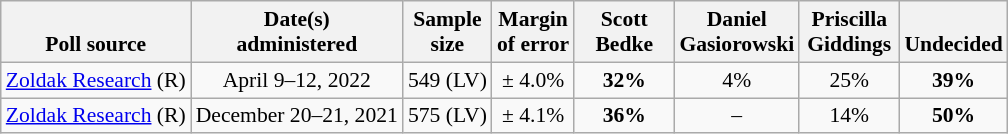<table class="wikitable" style="font-size:90%;text-align:center;">
<tr valign=bottom>
<th>Poll source</th>
<th>Date(s)<br>administered</th>
<th>Sample<br>size</th>
<th>Margin<br>of error</th>
<th style="width:60px;">Scott<br>Bedke</th>
<th style="width:60px;">Daniel<br>Gasiorowski</th>
<th style="width:60px;">Priscilla<br>Giddings</th>
<th>Undecided</th>
</tr>
<tr>
<td style="text-align:left;"><a href='#'>Zoldak Research</a> (R)</td>
<td>April 9–12, 2022</td>
<td>549 (LV)</td>
<td>± 4.0%</td>
<td><strong>32%</strong></td>
<td>4%</td>
<td>25%</td>
<td><strong>39%</strong></td>
</tr>
<tr>
<td style="text-align:left;"><a href='#'>Zoldak Research</a> (R)</td>
<td>December 20–21, 2021</td>
<td>575 (LV)</td>
<td>± 4.1%</td>
<td><strong>36%</strong></td>
<td>–</td>
<td>14%</td>
<td><strong>50%</strong></td>
</tr>
</table>
